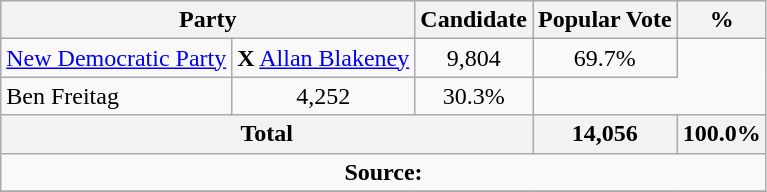<table class="wikitable">
<tr>
<th colspan="2">Party</th>
<th>Candidate</th>
<th>Popular Vote</th>
<th>%</th>
</tr>
<tr>
<td><a href='#'>New Democratic Party</a></td>
<td> <strong>X</strong> <a href='#'>Allan Blakeney</a></td>
<td align=center>9,804</td>
<td align=center>69.7%</td>
</tr>
<tr>
<td>Ben Freitag</td>
<td align=center>4,252</td>
<td align=center>30.3%</td>
</tr>
<tr>
<th colspan=3>Total</th>
<th>14,056</th>
<th>100.0%</th>
</tr>
<tr>
<td align="center" colspan=5><strong>Source:</strong> </td>
</tr>
<tr>
</tr>
</table>
